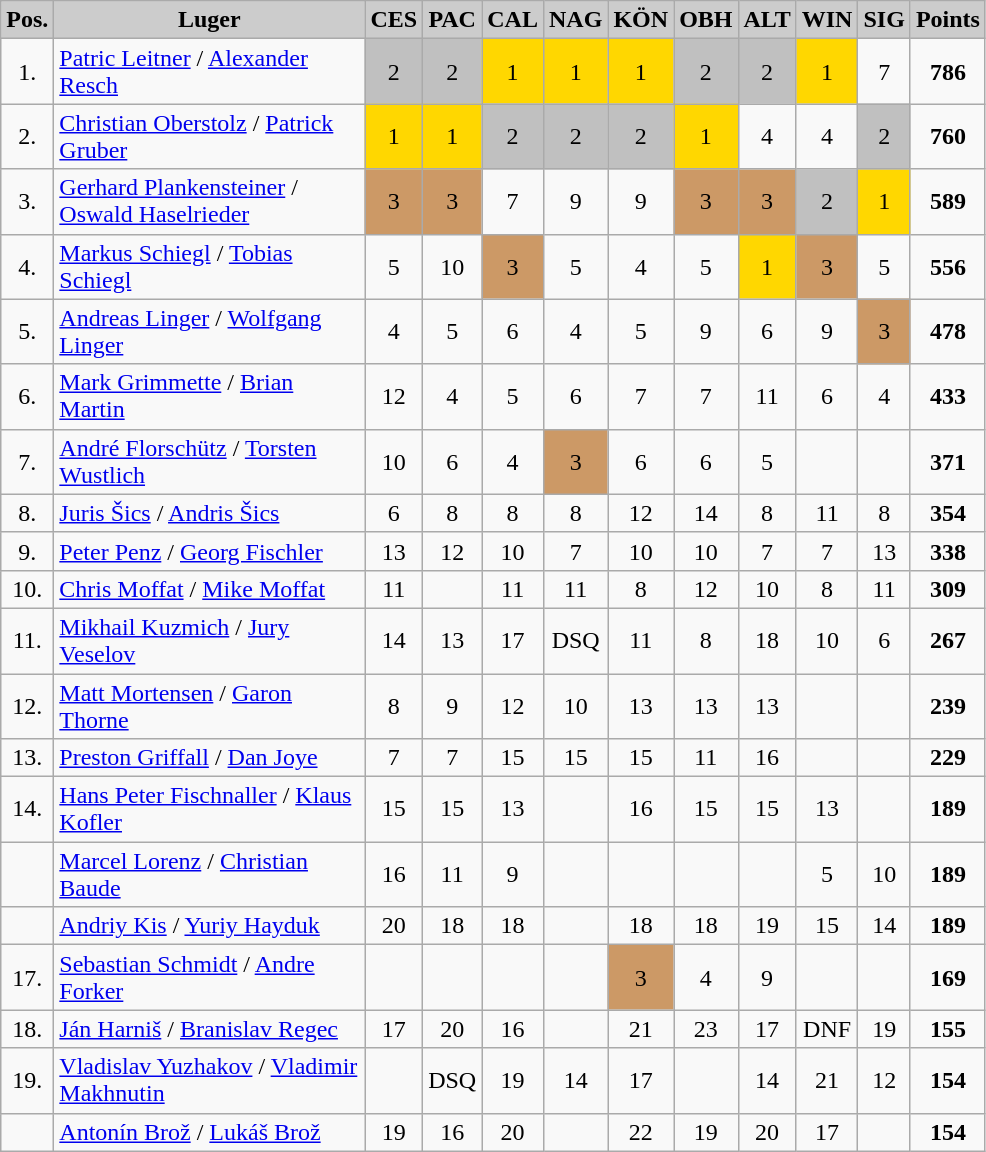<table class=wikitable  bgcolor="#f7f8ff" cellpadding="3" cellspacing="0" border="1" style="text-align:center; border: gray solid 1px; border-collapse: collapse;">
<tr bgcolor="#CCCCCC">
<td align="center" width="10"><strong>Pos.</strong></td>
<td align="center" width="200"><strong>Luger</strong></td>
<td align="center" width="20"><strong>CES</strong></td>
<td align="center" width="20"><strong>PAC</strong></td>
<td align="center" width="20"><strong>CAL</strong></td>
<td align="center" width="20"><strong>NAG</strong></td>
<td align="center" width="20"><strong>KÖN</strong></td>
<td align="center" width="20"><strong>OBH</strong></td>
<td align="center" width="20"><strong>ALT</strong></td>
<td align="center" width="20"><strong>WIN</strong></td>
<td align="center" width="20"><strong>SIG</strong></td>
<td align="center" width="20"><strong>Points</strong></td>
</tr>
<tr>
<td>1.</td>
<td align="left"> <a href='#'>Patric Leitner</a> / <a href='#'>Alexander Resch</a></td>
<td bgcolor="silver">2</td>
<td bgcolor="silver">2</td>
<td bgcolor="gold">1</td>
<td bgcolor="gold">1</td>
<td bgcolor="gold">1</td>
<td bgcolor="silver">2</td>
<td bgcolor="silver">2</td>
<td bgcolor="gold">1</td>
<td>7</td>
<td><strong>786</strong></td>
</tr>
<tr>
<td>2.</td>
<td align="left"> <a href='#'>Christian Oberstolz</a> / <a href='#'>Patrick Gruber</a></td>
<td bgcolor="gold">1</td>
<td bgcolor="gold">1</td>
<td bgcolor="silver">2</td>
<td bgcolor="silver">2</td>
<td bgcolor="silver">2</td>
<td bgcolor="gold">1</td>
<td>4</td>
<td>4</td>
<td bgcolor="silver">2</td>
<td><strong>760</strong></td>
</tr>
<tr>
<td>3.</td>
<td align="left"> <a href='#'>Gerhard Plankensteiner</a> / <a href='#'>Oswald Haselrieder</a></td>
<td bgcolor="cc9966">3</td>
<td bgcolor="cc9966">3</td>
<td>7</td>
<td>9</td>
<td>9</td>
<td bgcolor="cc9966">3</td>
<td bgcolor="cc9966">3</td>
<td bgcolor="silver">2</td>
<td bgcolor="gold">1</td>
<td><strong>589</strong></td>
</tr>
<tr>
<td>4.</td>
<td align="left"> <a href='#'>Markus Schiegl</a> / <a href='#'>Tobias Schiegl</a></td>
<td>5</td>
<td>10</td>
<td bgcolor="cc9966">3</td>
<td>5</td>
<td>4</td>
<td>5</td>
<td bgcolor="gold">1</td>
<td bgcolor="cc9966">3</td>
<td>5</td>
<td><strong>556</strong></td>
</tr>
<tr>
<td>5.</td>
<td align="left"> <a href='#'>Andreas Linger</a> / <a href='#'>Wolfgang Linger</a></td>
<td>4</td>
<td>5</td>
<td>6</td>
<td>4</td>
<td>5</td>
<td>9</td>
<td>6</td>
<td>9</td>
<td bgcolor="cc9966">3</td>
<td><strong>478</strong></td>
</tr>
<tr>
<td>6.</td>
<td align="left"> <a href='#'>Mark Grimmette</a> / <a href='#'>Brian Martin</a></td>
<td>12</td>
<td>4</td>
<td>5</td>
<td>6</td>
<td>7</td>
<td>7</td>
<td>11</td>
<td>6</td>
<td>4</td>
<td><strong>433</strong></td>
</tr>
<tr>
<td>7.</td>
<td align="left"> <a href='#'>André Florschütz</a> / <a href='#'>Torsten Wustlich</a></td>
<td>10</td>
<td>6</td>
<td>4</td>
<td bgcolor="cc9966">3</td>
<td>6</td>
<td>6</td>
<td>5</td>
<td></td>
<td></td>
<td><strong>371</strong></td>
</tr>
<tr>
<td>8.</td>
<td align="left"> <a href='#'>Juris Šics</a> / <a href='#'>Andris Šics</a></td>
<td>6</td>
<td>8</td>
<td>8</td>
<td>8</td>
<td>12</td>
<td>14</td>
<td>8</td>
<td>11</td>
<td>8</td>
<td><strong>354</strong></td>
</tr>
<tr>
<td>9.</td>
<td align="left"> <a href='#'>Peter Penz</a> / <a href='#'>Georg Fischler</a></td>
<td>13</td>
<td>12</td>
<td>10</td>
<td>7</td>
<td>10</td>
<td>10</td>
<td>7</td>
<td>7</td>
<td>13</td>
<td><strong>338</strong></td>
</tr>
<tr>
<td>10.</td>
<td align="left"> <a href='#'>Chris Moffat</a> / <a href='#'>Mike Moffat</a></td>
<td>11</td>
<td></td>
<td>11</td>
<td>11</td>
<td>8</td>
<td>12</td>
<td>10</td>
<td>8</td>
<td>11</td>
<td><strong>309</strong></td>
</tr>
<tr>
<td>11.</td>
<td align="left"> <a href='#'>Mikhail Kuzmich</a> / <a href='#'>Jury Veselov</a></td>
<td>14</td>
<td>13</td>
<td>17</td>
<td>DSQ</td>
<td>11</td>
<td>8</td>
<td>18</td>
<td>10</td>
<td>6</td>
<td><strong>267</strong></td>
</tr>
<tr>
<td>12.</td>
<td align="left"> <a href='#'>Matt Mortensen</a> / <a href='#'>Garon Thorne</a></td>
<td>8</td>
<td>9</td>
<td>12</td>
<td>10</td>
<td>13</td>
<td>13</td>
<td>13</td>
<td></td>
<td></td>
<td><strong>239</strong></td>
</tr>
<tr>
<td>13.</td>
<td align="left"> <a href='#'>Preston Griffall</a> / <a href='#'>Dan Joye</a></td>
<td>7</td>
<td>7</td>
<td>15</td>
<td>15</td>
<td>15</td>
<td>11</td>
<td>16</td>
<td></td>
<td></td>
<td><strong>229</strong></td>
</tr>
<tr>
<td>14.</td>
<td align="left"> <a href='#'>Hans Peter Fischnaller</a> / <a href='#'>Klaus Kofler</a></td>
<td>15</td>
<td>15</td>
<td>13</td>
<td></td>
<td>16</td>
<td>15</td>
<td>15</td>
<td>13</td>
<td></td>
<td><strong>189</strong></td>
</tr>
<tr>
<td></td>
<td align="left"> <a href='#'>Marcel Lorenz</a> / <a href='#'>Christian Baude</a></td>
<td>16</td>
<td>11</td>
<td>9</td>
<td></td>
<td></td>
<td></td>
<td></td>
<td>5</td>
<td>10</td>
<td><strong>189</strong></td>
</tr>
<tr>
<td></td>
<td align="left"> <a href='#'>Andriy Kis</a> / <a href='#'>Yuriy Hayduk</a></td>
<td>20</td>
<td>18</td>
<td>18</td>
<td></td>
<td>18</td>
<td>18</td>
<td>19</td>
<td>15</td>
<td>14</td>
<td><strong>189</strong></td>
</tr>
<tr>
<td>17.</td>
<td align="left"> <a href='#'>Sebastian Schmidt</a> / <a href='#'>Andre Forker</a></td>
<td></td>
<td></td>
<td></td>
<td></td>
<td bgcolor="cc9966">3</td>
<td>4</td>
<td>9</td>
<td></td>
<td></td>
<td><strong>169</strong></td>
</tr>
<tr>
<td>18.</td>
<td align="left"> <a href='#'>Ján Harniš</a> / <a href='#'>Branislav Regec</a></td>
<td>17</td>
<td>20</td>
<td>16</td>
<td></td>
<td>21</td>
<td>23</td>
<td>17</td>
<td>DNF</td>
<td>19</td>
<td><strong>155</strong></td>
</tr>
<tr>
<td>19.</td>
<td align="left"> <a href='#'>Vladislav Yuzhakov</a> / <a href='#'>Vladimir Makhnutin</a></td>
<td></td>
<td>DSQ</td>
<td>19</td>
<td>14</td>
<td>17</td>
<td></td>
<td>14</td>
<td>21</td>
<td>12</td>
<td><strong>154</strong></td>
</tr>
<tr>
<td></td>
<td align="left"> <a href='#'>Antonín Brož</a> / <a href='#'>Lukáš Brož</a></td>
<td>19</td>
<td>16</td>
<td>20</td>
<td></td>
<td>22</td>
<td>19</td>
<td>20</td>
<td>17</td>
<td></td>
<td><strong>154</strong></td>
</tr>
</table>
